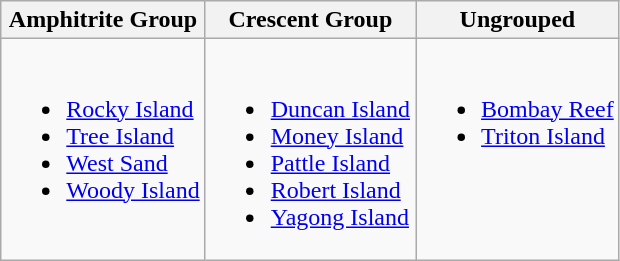<table class=wikitable>
<tr>
<th>Amphitrite Group</th>
<th>Crescent Group</th>
<th>Ungrouped</th>
</tr>
<tr valign=top>
<td><br><ul><li><a href='#'>Rocky Island</a></li><li><a href='#'>Tree Island</a></li><li><a href='#'>West Sand</a></li><li><a href='#'>Woody Island</a></li></ul></td>
<td><br><ul><li><a href='#'>Duncan Island</a></li><li><a href='#'>Money Island</a></li><li><a href='#'>Pattle Island</a></li><li><a href='#'>Robert Island</a></li><li><a href='#'>Yagong Island</a></li></ul></td>
<td><br><ul><li><a href='#'>Bombay Reef</a></li><li><a href='#'>Triton Island</a></li></ul></td>
</tr>
</table>
